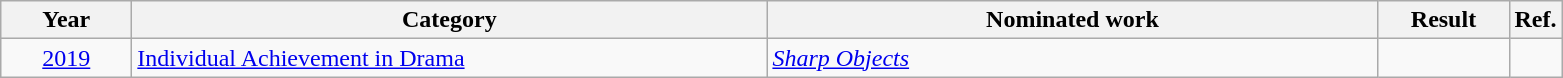<table class=wikitable>
<tr>
<th scope="col" style="width:5em;">Year</th>
<th scope="col" style="width:26em;">Category</th>
<th scope="col" style="width:25em;">Nominated work</th>
<th scope="col" style="width:5em;">Result</th>
<th>Ref.</th>
</tr>
<tr>
<td style="text-align:center;"><a href='#'>2019</a></td>
<td><a href='#'>Individual Achievement in Drama</a></td>
<td><em><a href='#'>Sharp Objects</a></em></td>
<td></td>
<td style="text-align:center;"></td>
</tr>
</table>
